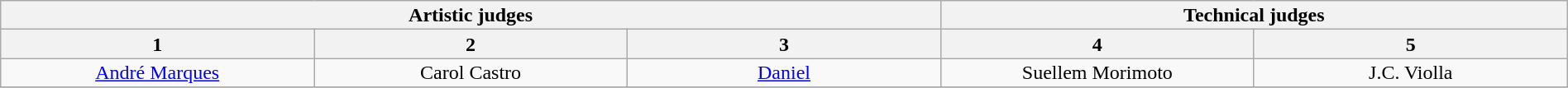<table class="wikitable" style="font-size:100%; line-height:16px; text-align:center" width="100%">
<tr>
<th colspan=3>Artistic judges</th>
<th colspan=2>Technical judges</th>
</tr>
<tr>
<th width="20.0%">1</th>
<th width="20.0%">2</th>
<th width="20.0%">3</th>
<th width="20.0%">4</th>
<th width="20.0%">5</th>
</tr>
<tr>
<td><a href='#'>André Marques</a></td>
<td>Carol Castro</td>
<td><a href='#'>Daniel</a></td>
<td>Suellem Morimoto</td>
<td>J.C. Violla</td>
</tr>
<tr>
</tr>
</table>
